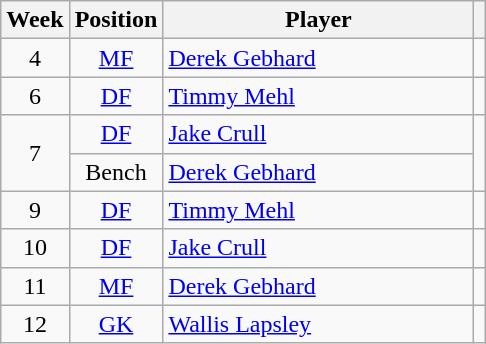<table class="wikitable sortable" style="text-align:center;">
<tr>
<th>Week</th>
<th>Position</th>
<th style="width:200px">Player</th>
<th class="unsortable"></th>
</tr>
<tr>
<td>4</td>
<td><a href='#'>MF</a></td>
<td style="text-align:left;" data-sort-value="Gebhard, Derek"> <a href='#'>Derek Gebhard</a></td>
<td></td>
</tr>
<tr>
<td>6</td>
<td><a href='#'>DF</a></td>
<td style="text-align:left;" data-sort-value="Mehl, Timmy"> <a href='#'>Timmy Mehl</a></td>
<td></td>
</tr>
<tr>
<td rowspan="2">7</td>
<td><a href='#'>DF</a></td>
<td style="text-align:left;" data-sort-value="Crull, Jake"> <a href='#'>Jake Crull</a></td>
<td rowspan="2"></td>
</tr>
<tr>
<td>Bench</td>
<td style="text-align:left;" data-sort-value="Gebhard, Derek"> <a href='#'>Derek Gebhard</a></td>
</tr>
<tr>
<td>9</td>
<td><a href='#'>DF</a></td>
<td style="text-align:left;" data-sort-value="Mehl, Timmy"> <a href='#'>Timmy Mehl</a></td>
<td></td>
</tr>
<tr>
<td>10</td>
<td><a href='#'>DF</a></td>
<td style="text-align:left;" data-sort-value="Crull, Jake"> <a href='#'>Jake Crull</a></td>
<td></td>
</tr>
<tr>
<td>11</td>
<td><a href='#'>MF</a></td>
<td style="text-align:left;" data-sort-value="Gebhard, Derek"> <a href='#'>Derek Gebhard</a></td>
<td></td>
</tr>
<tr>
<td>12</td>
<td><a href='#'>GK</a></td>
<td style="text-align:left;" data-sort-value="Lapsley, Wallis"> <a href='#'>Wallis Lapsley</a></td>
<td></td>
</tr>
</table>
